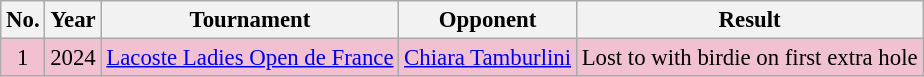<table class="wikitable" style="font-size:95%;">
<tr>
<th>No.</th>
<th>Year</th>
<th>Tournament</th>
<th>Opponent</th>
<th>Result</th>
</tr>
<tr style="background:#F2C1D1;">
<td align=center>1</td>
<td>2024</td>
<td><a href='#'>Lacoste Ladies Open de France</a></td>
<td> <a href='#'>Chiara Tamburlini</a></td>
<td>Lost to with birdie on first extra hole</td>
</tr>
</table>
